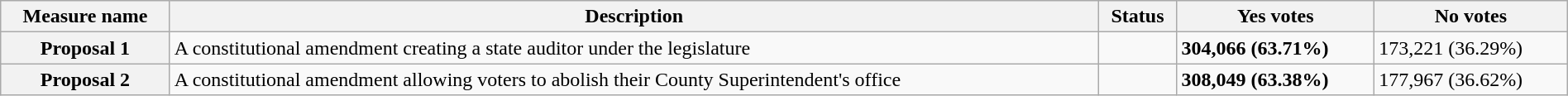<table class="wikitable sortable plainrowheaders" style="width:100%">
<tr>
<th scope="col">Measure name</th>
<th class="unsortable" scope="col">Description</th>
<th scope="col">Status</th>
<th scope="col">Yes votes</th>
<th scope="col">No votes</th>
</tr>
<tr>
<th scope="row">Proposal 1</th>
<td>A constitutional amendment creating a state auditor under the legislature</td>
<td></td>
<td><strong>304,066 (63.71%)</strong></td>
<td>173,221 (36.29%)</td>
</tr>
<tr>
<th scope="row">Proposal 2</th>
<td>A constitutional amendment allowing voters to abolish their County Superintendent's office</td>
<td></td>
<td><strong>308,049 (63.38%)</strong></td>
<td>177,967 (36.62%)</td>
</tr>
</table>
